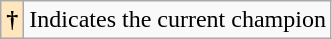<table class="wikitable">
<tr>
<th style="background:#ffe6bd;">†</th>
<td>Indicates the current champion</td>
</tr>
</table>
